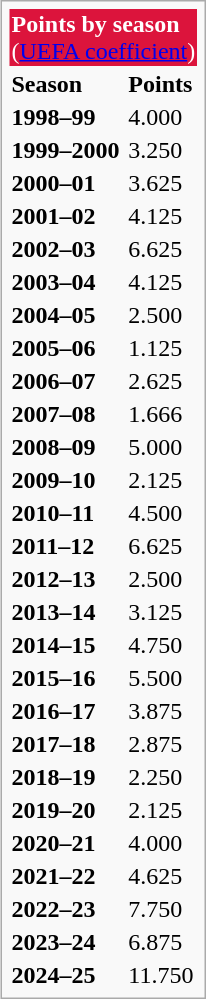<table class="infobox">
<tr>
<td colspan=2 style="background:#dc143c; color:#ffffff;"><strong>Points by season</strong><br>(<a href='#'>UEFA coefficient</a>)</td>
</tr>
<tr>
<td><strong>Season</strong></td>
<td><strong>Points</strong></td>
</tr>
<tr>
<td><strong>1998–99</strong></td>
<td>4.000</td>
</tr>
<tr>
<td><strong>1999–2000</strong></td>
<td>3.250</td>
</tr>
<tr>
<td><strong>2000–01</strong></td>
<td>3.625</td>
</tr>
<tr>
<td><strong>2001–02</strong></td>
<td>4.125</td>
</tr>
<tr>
<td><strong>2002–03</strong></td>
<td>6.625</td>
</tr>
<tr>
<td><strong>2003–04</strong></td>
<td>4.125</td>
</tr>
<tr>
<td><strong>2004–05</strong></td>
<td>2.500</td>
</tr>
<tr>
<td><strong>2005–06</strong></td>
<td>1.125</td>
</tr>
<tr>
<td><strong>2006–07</strong></td>
<td>2.625</td>
</tr>
<tr>
<td><strong>2007–08</strong></td>
<td>1.666</td>
</tr>
<tr>
<td><strong>2008–09</strong></td>
<td>5.000</td>
</tr>
<tr>
<td><strong>2009–10</strong></td>
<td>2.125</td>
</tr>
<tr>
<td><strong>2010–11</strong></td>
<td>4.500</td>
</tr>
<tr>
<td><strong>2011–12</strong></td>
<td>6.625</td>
</tr>
<tr>
<td><strong>2012–13</strong></td>
<td>2.500</td>
</tr>
<tr>
<td><strong>2013–14</strong></td>
<td>3.125</td>
</tr>
<tr>
<td><strong>2014–15</strong></td>
<td>4.750</td>
</tr>
<tr>
<td><strong>2015–16</strong></td>
<td>5.500</td>
</tr>
<tr>
<td><strong>2016–17</strong></td>
<td>3.875</td>
</tr>
<tr>
<td><strong>2017–18</strong></td>
<td>2.875</td>
</tr>
<tr>
<td><strong>2018–19</strong></td>
<td>2.250</td>
</tr>
<tr>
<td><strong>2019–20</strong></td>
<td>2.125</td>
</tr>
<tr>
<td><strong>2020–21</strong></td>
<td>4.000</td>
</tr>
<tr>
<td><strong>2021–22</strong></td>
<td>4.625</td>
</tr>
<tr>
<td><strong>2022–23</strong></td>
<td>7.750</td>
</tr>
<tr>
<td><strong>2023–24</strong></td>
<td>6.875</td>
</tr>
<tr>
<td><strong>2024–25</strong></td>
<td>11.750</td>
</tr>
</table>
